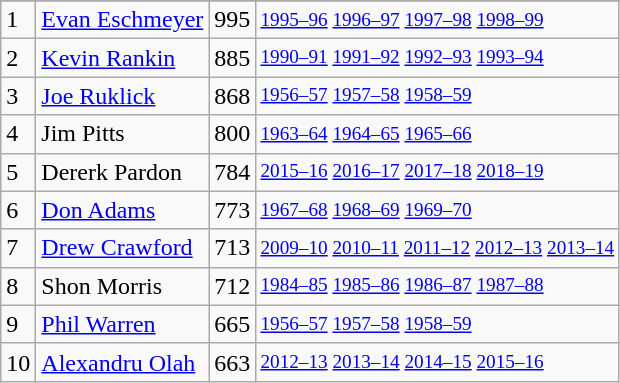<table class="wikitable">
<tr>
</tr>
<tr>
<td>1</td>
<td><a href='#'>Evan Eschmeyer</a></td>
<td>995</td>
<td style="font-size:80%;"><a href='#'>1995–96</a> <a href='#'>1996–97</a> <a href='#'>1997–98</a> <a href='#'>1998–99</a></td>
</tr>
<tr>
<td>2</td>
<td><a href='#'>Kevin Rankin</a></td>
<td>885</td>
<td style="font-size:80%;"><a href='#'>1990–91</a> <a href='#'>1991–92</a> <a href='#'>1992–93</a> <a href='#'>1993–94</a></td>
</tr>
<tr>
<td>3</td>
<td><a href='#'>Joe Ruklick</a></td>
<td>868</td>
<td style="font-size:80%;"><a href='#'>1956–57</a> <a href='#'>1957–58</a> <a href='#'>1958–59</a></td>
</tr>
<tr>
<td>4</td>
<td>Jim Pitts</td>
<td>800</td>
<td style="font-size:80%;"><a href='#'>1963–64</a> <a href='#'>1964–65</a> <a href='#'>1965–66</a></td>
</tr>
<tr>
<td>5</td>
<td>Dererk Pardon</td>
<td>784</td>
<td style="font-size:80%;"><a href='#'>2015–16</a> <a href='#'>2016–17</a> <a href='#'>2017–18</a> <a href='#'>2018–19</a></td>
</tr>
<tr>
<td>6</td>
<td><a href='#'>Don Adams</a></td>
<td>773</td>
<td style="font-size:80%;"><a href='#'>1967–68</a> <a href='#'>1968–69</a> <a href='#'>1969–70</a></td>
</tr>
<tr>
<td>7</td>
<td><a href='#'>Drew Crawford</a></td>
<td>713</td>
<td style="font-size:80%;"><a href='#'>2009–10</a> <a href='#'>2010–11</a> <a href='#'>2011–12</a> <a href='#'>2012–13</a> <a href='#'>2013–14</a></td>
</tr>
<tr>
<td>8</td>
<td>Shon Morris</td>
<td>712</td>
<td style="font-size:80%;"><a href='#'>1984–85</a> <a href='#'>1985–86</a> <a href='#'>1986–87</a> <a href='#'>1987–88</a></td>
</tr>
<tr>
<td>9</td>
<td><a href='#'>Phil Warren</a></td>
<td>665</td>
<td style="font-size:80%;"><a href='#'>1956–57</a> <a href='#'>1957–58</a> <a href='#'>1958–59</a></td>
</tr>
<tr>
<td>10</td>
<td><a href='#'>Alexandru Olah</a></td>
<td>663</td>
<td style="font-size:80%;"><a href='#'>2012–13</a> <a href='#'>2013–14</a> <a href='#'>2014–15</a> <a href='#'>2015–16</a></td>
</tr>
</table>
